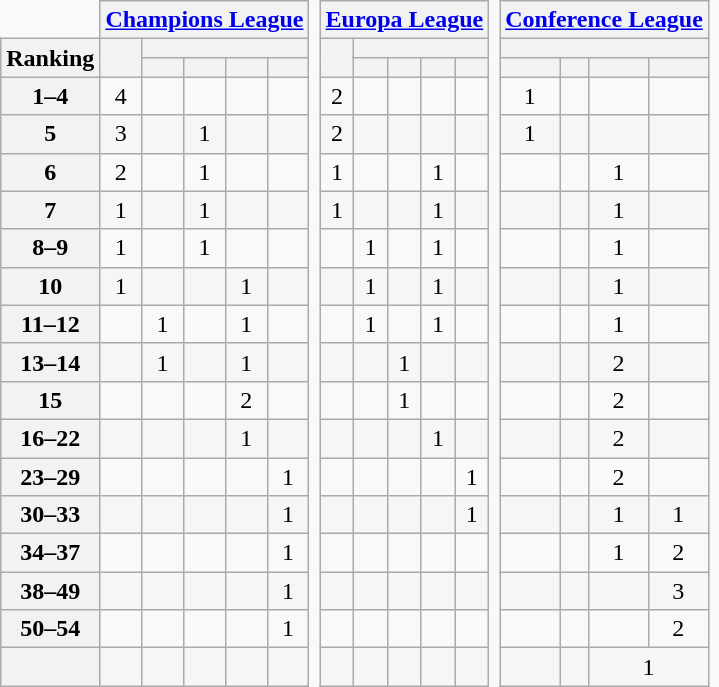<table class="wikitable" style="border: none; text-align: center">
<tr>
<td style="width:1; border: none; background: none;"></td>
<th colspan=5><a href='#'>Champions League</a></th>
<td rowspan=19 style="width:1; border: none; background: none;"></td>
<th colspan=5><a href='#'>Europa League</a></th>
<td rowspan=19 style="width:1; border: none; background: none;"></td>
<th colspan=4><a href='#'>Conference League</a></th>
<td rowspan=19 style="width:1; border: none; background: none;"></td>
</tr>
<tr>
<th rowspan=2>Ranking</th>
<th rowspan=2></th>
<th colspan=4></th>
<th rowspan=2></th>
<th colspan=4></th>
<th colspan=4></th>
</tr>
<tr>
<th></th>
<th></th>
<th></th>
<th></th>
<th></th>
<th></th>
<th></th>
<th></th>
<th></th>
<th></th>
<th></th>
<th></th>
</tr>
<tr>
<th>1–4</th>
<td>4</td>
<td></td>
<td></td>
<td></td>
<td></td>
<td>2</td>
<td></td>
<td></td>
<td></td>
<td></td>
<td>1</td>
<td></td>
<td></td>
<td></td>
</tr>
<tr bgcolor=F6F6F6>
<th>5</th>
<td>3</td>
<td></td>
<td>1</td>
<td></td>
<td></td>
<td>2</td>
<td></td>
<td></td>
<td></td>
<td></td>
<td>1</td>
<td></td>
<td></td>
<td></td>
</tr>
<tr>
<th>6</th>
<td>2</td>
<td></td>
<td>1</td>
<td></td>
<td></td>
<td>1</td>
<td></td>
<td></td>
<td>1</td>
<td></td>
<td></td>
<td></td>
<td>1</td>
<td></td>
</tr>
<tr bgcolor=F6F6F6>
<th>7</th>
<td>1</td>
<td></td>
<td>1</td>
<td></td>
<td></td>
<td>1</td>
<td></td>
<td></td>
<td>1</td>
<td></td>
<td></td>
<td></td>
<td>1</td>
<td></td>
</tr>
<tr>
<th>8–9</th>
<td>1</td>
<td></td>
<td>1</td>
<td></td>
<td></td>
<td></td>
<td>1</td>
<td></td>
<td>1</td>
<td></td>
<td></td>
<td></td>
<td>1</td>
<td></td>
</tr>
<tr bgcolor=F6F6F6>
<th>10</th>
<td>1</td>
<td></td>
<td></td>
<td>1</td>
<td></td>
<td></td>
<td>1</td>
<td></td>
<td>1</td>
<td></td>
<td></td>
<td></td>
<td>1</td>
<td></td>
</tr>
<tr>
<th>11–12</th>
<td></td>
<td>1</td>
<td></td>
<td>1</td>
<td></td>
<td></td>
<td>1</td>
<td></td>
<td>1</td>
<td></td>
<td></td>
<td></td>
<td>1</td>
<td></td>
</tr>
<tr bgcolor=F6F6F6>
<th>13–14</th>
<td></td>
<td>1</td>
<td></td>
<td>1</td>
<td></td>
<td></td>
<td></td>
<td>1</td>
<td></td>
<td></td>
<td></td>
<td></td>
<td>2</td>
<td></td>
</tr>
<tr>
<th>15</th>
<td></td>
<td></td>
<td></td>
<td>2</td>
<td></td>
<td></td>
<td></td>
<td>1</td>
<td></td>
<td></td>
<td></td>
<td></td>
<td>2</td>
<td></td>
</tr>
<tr bgcolor=F6F6F6>
<th>16–22</th>
<td></td>
<td></td>
<td></td>
<td>1</td>
<td></td>
<td></td>
<td></td>
<td></td>
<td>1</td>
<td></td>
<td></td>
<td></td>
<td>2</td>
<td></td>
</tr>
<tr>
<th>23–29</th>
<td></td>
<td></td>
<td></td>
<td></td>
<td>1</td>
<td></td>
<td></td>
<td></td>
<td></td>
<td>1</td>
<td></td>
<td></td>
<td>2</td>
<td></td>
</tr>
<tr bgcolor=F6F6F6>
<th>30–33</th>
<td></td>
<td></td>
<td></td>
<td></td>
<td>1</td>
<td></td>
<td></td>
<td></td>
<td></td>
<td>1</td>
<td></td>
<td></td>
<td>1</td>
<td>1</td>
</tr>
<tr>
<th>34–37</th>
<td></td>
<td></td>
<td></td>
<td></td>
<td>1</td>
<td></td>
<td></td>
<td></td>
<td></td>
<td></td>
<td></td>
<td></td>
<td>1</td>
<td>2</td>
</tr>
<tr bgcolor=F6F6F6>
<th>38–49</th>
<td></td>
<td></td>
<td></td>
<td></td>
<td>1</td>
<td></td>
<td></td>
<td></td>
<td></td>
<td></td>
<td></td>
<td></td>
<td></td>
<td>3</td>
</tr>
<tr>
<th>50–54</th>
<td></td>
<td></td>
<td></td>
<td></td>
<td>1</td>
<td></td>
<td></td>
<td></td>
<td></td>
<td></td>
<td></td>
<td></td>
<td></td>
<td>2</td>
</tr>
<tr bgcolor=F6F6F6>
<th></th>
<td></td>
<td></td>
<td></td>
<td></td>
<td></td>
<td></td>
<td></td>
<td></td>
<td></td>
<td></td>
<td></td>
<td></td>
<td colspan=2>1</td>
</tr>
</table>
